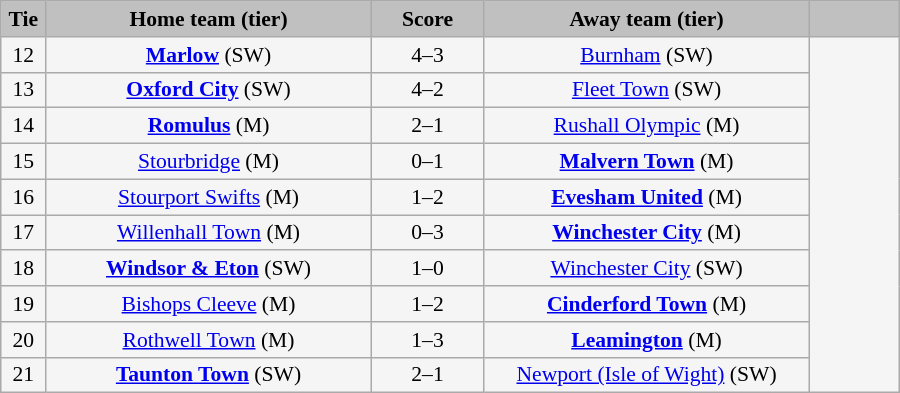<table class="wikitable" style="width: 600px; background:WhiteSmoke; text-align:center; font-size:90%">
<tr>
<td scope="col" style="width:  5.00%; background:silver;"><strong>Tie</strong></td>
<td scope="col" style="width: 36.25%; background:silver;"><strong>Home team (tier)</strong></td>
<td scope="col" style="width: 12.50%; background:silver;"><strong>Score</strong></td>
<td scope="col" style="width: 36.25%; background:silver;"><strong>Away team (tier)</strong></td>
<td scope="col" style="width: 10.00%; background:silver;"><strong></strong></td>
</tr>
<tr>
<td>12</td>
<td><strong><a href='#'>Marlow</a></strong> (SW)</td>
<td>4–3</td>
<td><a href='#'>Burnham</a> (SW)</td>
</tr>
<tr>
<td>13</td>
<td><strong><a href='#'>Oxford City</a></strong> (SW)</td>
<td>4–2</td>
<td><a href='#'>Fleet Town</a> (SW)</td>
</tr>
<tr>
<td>14</td>
<td><strong><a href='#'>Romulus</a></strong> (M)</td>
<td>2–1</td>
<td><a href='#'>Rushall Olympic</a> (M)</td>
</tr>
<tr>
<td>15</td>
<td><a href='#'>Stourbridge</a> (M)</td>
<td>0–1</td>
<td><strong><a href='#'>Malvern Town</a></strong> (M)</td>
</tr>
<tr>
<td>16</td>
<td><a href='#'>Stourport Swifts</a> (M)</td>
<td>1–2</td>
<td><strong><a href='#'>Evesham United</a></strong> (M)</td>
</tr>
<tr>
<td>17</td>
<td><a href='#'>Willenhall Town</a> (M)</td>
<td>0–3</td>
<td><strong><a href='#'>Winchester City</a></strong> (M)</td>
</tr>
<tr>
<td>18</td>
<td><strong><a href='#'>Windsor & Eton</a></strong> (SW)</td>
<td>1–0</td>
<td><a href='#'>Winchester City</a> (SW)</td>
</tr>
<tr>
<td>19</td>
<td><a href='#'>Bishops Cleeve</a> (M)</td>
<td>1–2</td>
<td><strong><a href='#'>Cinderford Town</a></strong> (M)</td>
</tr>
<tr>
<td>20</td>
<td><a href='#'>Rothwell Town</a> (M)</td>
<td>1–3</td>
<td><strong><a href='#'>Leamington</a></strong> (M)</td>
</tr>
<tr>
<td>21</td>
<td><strong><a href='#'>Taunton Town</a></strong> (SW)</td>
<td>2–1</td>
<td><a href='#'>Newport (Isle of Wight)</a> (SW)</td>
</tr>
</table>
